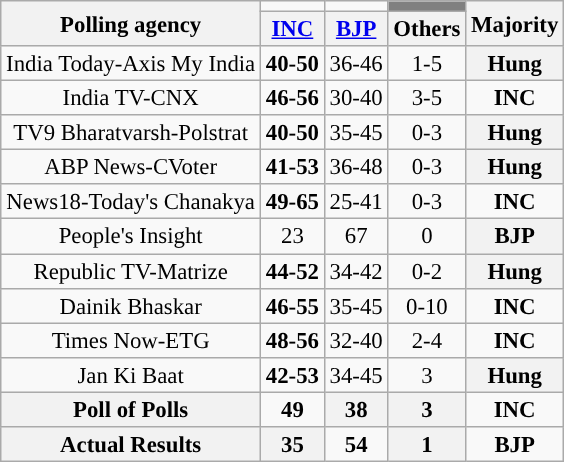<table class="wikitable sortable" style="text-align:center;font-size:95%;line-height:16px;">
<tr>
<th rowspan="2">Polling agency</th>
<td></td>
<td></td>
<td style="background:gray;"></td>
<th rowspan="2">Majority</th>
</tr>
<tr>
<th><a href='#'>INC</a></th>
<th><a href='#'>BJP</a></th>
<th>Others</th>
</tr>
<tr>
<td>India Today-Axis My India</td>
<td><strong>40-50</strong></td>
<td>36-46</td>
<td>1-5</td>
<th>Hung</th>
</tr>
<tr>
<td>India TV-CNX</td>
<td><strong>46-56</strong></td>
<td>30-40</td>
<td>3-5</td>
<td><strong>INC</strong></td>
</tr>
<tr>
<td>TV9 Bharatvarsh-Polstrat</td>
<td><strong>40-50</strong></td>
<td>35-45</td>
<td>0-3</td>
<th>Hung</th>
</tr>
<tr>
<td>ABP News-CVoter</td>
<td><strong>41-53</strong></td>
<td>36-48</td>
<td>0-3</td>
<th>Hung</th>
</tr>
<tr>
<td>News18-Today's Chanakya</td>
<td><strong>49-65</strong></td>
<td>25-41</td>
<td>0-3</td>
<td><strong>INC</strong></td>
</tr>
<tr>
<td>People's Insight</td>
<td>23</td>
<td>67</td>
<td>0</td>
<th>BJP</th>
</tr>
<tr>
<td>Republic TV-Matrize</td>
<td><strong>44-52</strong></td>
<td>34-42</td>
<td>0-2</td>
<th>Hung</th>
</tr>
<tr>
<td>Dainik Bhaskar</td>
<td><strong>46-55</strong></td>
<td>35-45</td>
<td>0-10</td>
<td><strong>INC</strong></td>
</tr>
<tr>
<td>Times Now-ETG</td>
<td><strong>48-56</strong></td>
<td>32-40</td>
<td>2-4</td>
<td><strong>INC</strong></td>
</tr>
<tr>
<td>Jan Ki Baat</td>
<td><strong>42-53</strong></td>
<td>34-45</td>
<td>3</td>
<th>Hung</th>
</tr>
<tr>
<th>Poll of Polls</th>
<td><strong>49</strong></td>
<th>38</th>
<th>3</th>
<td><strong>INC</strong></td>
</tr>
<tr>
<th>Actual Results</th>
<th>35</th>
<td><strong>54</strong></td>
<th>1</th>
<td><strong>BJP</strong></td>
</tr>
</table>
